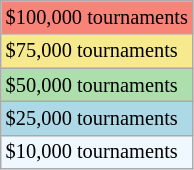<table class=wikitable style=font-size:85%>
<tr bgcolor="#F88379">
<td>$100,000 tournaments</td>
</tr>
<tr bgcolor="#F7E98E">
<td>$75,000 tournaments</td>
</tr>
<tr bgcolor="#addfad">
<td>$50,000 tournaments</td>
</tr>
<tr bgcolor=lightblue>
<td>$25,000 tournaments</td>
</tr>
<tr bgcolor=f0f8ff>
<td>$10,000 tournaments</td>
</tr>
</table>
